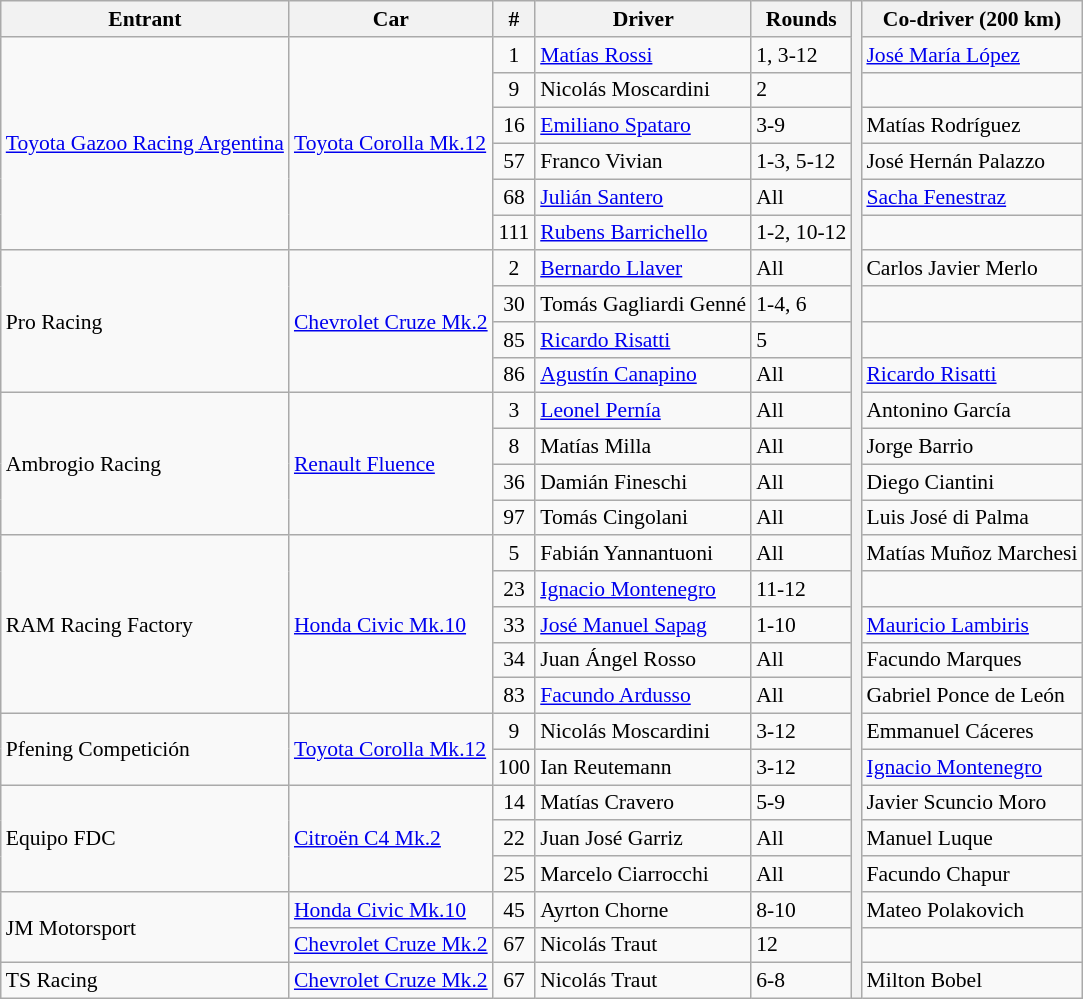<table class="wikitable" style="font-size: 90%;">
<tr>
<th>Entrant<br></th>
<th>Car</th>
<th>#</th>
<th>Driver</th>
<th>Rounds</th>
<th rowspan=28></th>
<th>Co-driver (200 km)</th>
</tr>
<tr>
<td rowspan="6"><a href='#'>Toyota Gazoo Racing Argentina</a><br></td>
<td rowspan="6"><a href='#'>Toyota Corolla Mk.12</a></td>
<td align="center">1</td>
<td> <a href='#'>Matías Rossi</a></td>
<td>1, 3-12</td>
<td> <a href='#'>José María López</a></td>
</tr>
<tr>
<td align="center">9</td>
<td> Nicolás Moscardini</td>
<td>2</td>
<td></td>
</tr>
<tr>
<td align="center">16</td>
<td> <a href='#'>Emiliano Spataro</a></td>
<td>3-9</td>
<td> Matías Rodríguez</td>
</tr>
<tr>
<td align="center">57</td>
<td> Franco Vivian</td>
<td>1-3, 5-12</td>
<td> José Hernán Palazzo</td>
</tr>
<tr>
<td align="center">68</td>
<td> <a href='#'>Julián Santero</a></td>
<td>All</td>
<td> <a href='#'>Sacha Fenestraz</a></td>
</tr>
<tr>
<td align="center">111</td>
<td> <a href='#'>Rubens Barrichello</a></td>
<td>1-2, 10-12</td>
<td></td>
</tr>
<tr>
<td rowspan=4>Pro Racing<br></td>
<td rowspan=4><a href='#'>Chevrolet Cruze Mk.2</a></td>
<td align="center">2</td>
<td> <a href='#'>Bernardo Llaver</a></td>
<td>All</td>
<td> Carlos Javier Merlo</td>
</tr>
<tr>
<td align="center">30</td>
<td> Tomás Gagliardi Genné</td>
<td>1-4, 6</td>
<td></td>
</tr>
<tr>
<td align="center">85</td>
<td> <a href='#'>Ricardo Risatti</a></td>
<td>5</td>
<td></td>
</tr>
<tr>
<td align="center">86</td>
<td> <a href='#'>Agustín Canapino</a></td>
<td>All</td>
<td> <a href='#'>Ricardo Risatti</a></td>
</tr>
<tr>
<td rowspan=4>Ambrogio Racing<br></td>
<td rowspan=4><a href='#'>Renault Fluence</a></td>
<td align="center">3</td>
<td> <a href='#'>Leonel Pernía</a></td>
<td>All</td>
<td> Antonino García</td>
</tr>
<tr>
<td align="center">8</td>
<td> Matías Milla</td>
<td>All</td>
<td> Jorge Barrio</td>
</tr>
<tr>
<td align="center">36</td>
<td> Damián Fineschi</td>
<td>All</td>
<td> Diego Ciantini</td>
</tr>
<tr>
<td align="center">97</td>
<td> Tomás Cingolani</td>
<td>All</td>
<td> Luis José di Palma</td>
</tr>
<tr>
<td rowspan="5">RAM Racing Factory<br></td>
<td rowspan="5"><a href='#'>Honda Civic Mk.10</a></td>
<td align="center">5</td>
<td> Fabián Yannantuoni</td>
<td>All</td>
<td> Matías Muñoz Marchesi</td>
</tr>
<tr>
<td align="center">23</td>
<td> <a href='#'>Ignacio Montenegro</a></td>
<td>11-12</td>
<td></td>
</tr>
<tr>
<td align="center">33</td>
<td> <a href='#'>José Manuel Sapag</a></td>
<td>1-10</td>
<td> <a href='#'>Mauricio Lambiris</a></td>
</tr>
<tr>
<td align="center">34</td>
<td> Juan Ángel Rosso</td>
<td>All</td>
<td> Facundo Marques</td>
</tr>
<tr>
<td align="center">83</td>
<td> <a href='#'>Facundo Ardusso</a></td>
<td>All</td>
<td> Gabriel Ponce de León</td>
</tr>
<tr>
<td rowspan="2">Pfening Competición<br></td>
<td rowspan="2"><a href='#'>Toyota Corolla Mk.12</a></td>
<td align="center">9</td>
<td> Nicolás Moscardini</td>
<td>3-12</td>
<td> Emmanuel Cáceres</td>
</tr>
<tr>
<td align="center">100</td>
<td> Ian Reutemann</td>
<td>3-12</td>
<td> <a href='#'>Ignacio Montenegro</a></td>
</tr>
<tr>
<td rowspan="3">Equipo FDC</td>
<td rowspan="3"><a href='#'>Citroën C4 Mk.2</a></td>
<td align="center">14</td>
<td> Matías Cravero</td>
<td>5-9</td>
<td> Javier Scuncio Moro</td>
</tr>
<tr>
<td align="center">22</td>
<td> Juan José Garriz</td>
<td>All</td>
<td> Manuel Luque</td>
</tr>
<tr>
<td align="center">25</td>
<td> Marcelo Ciarrocchi</td>
<td>All</td>
<td> Facundo Chapur</td>
</tr>
<tr>
<td rowspan=2>JM Motorsport</td>
<td><a href='#'>Honda Civic Mk.10</a></td>
<td align="center">45</td>
<td> Ayrton Chorne</td>
<td>8-10</td>
<td> Mateo Polakovich</td>
</tr>
<tr>
<td><a href='#'>Chevrolet Cruze Mk.2</a></td>
<td align="center">67</td>
<td> Nicolás Traut</td>
<td>12</td>
<td></td>
</tr>
<tr>
<td>TS Racing</td>
<td><a href='#'>Chevrolet Cruze Mk.2</a></td>
<td align="center">67</td>
<td> Nicolás Traut</td>
<td>6-8</td>
<td> Milton Bobel</td>
</tr>
</table>
